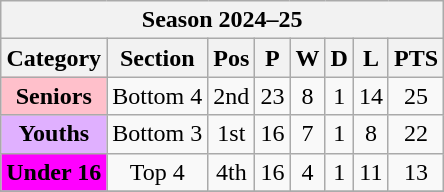<table class="wikitable sortable" style=text-align:center>
<tr>
<th colspan="8">Season 2024–25</th>
</tr>
<tr>
<th>Category</th>
<th>Section</th>
<th>Pos</th>
<th>P</th>
<th>W</th>
<th>D</th>
<th>L</th>
<th>PTS</th>
</tr>
<tr>
<td bgcolor=pink><strong>Seniors</strong></td>
<td>Bottom 4</td>
<td>2nd</td>
<td>23</td>
<td>8</td>
<td>1</td>
<td>14</td>
<td>25</td>
</tr>
<tr>
<td bgcolor=E0B0FF><strong>Youths</strong></td>
<td>Bottom 3</td>
<td>1st</td>
<td>16</td>
<td>7</td>
<td>1</td>
<td>8</td>
<td>22</td>
</tr>
<tr>
<td bgcolor=fuchsia><strong>Under 16</strong></td>
<td>Top 4</td>
<td>4th</td>
<td>16</td>
<td>4</td>
<td>1</td>
<td>11</td>
<td>13</td>
</tr>
<tr>
</tr>
</table>
